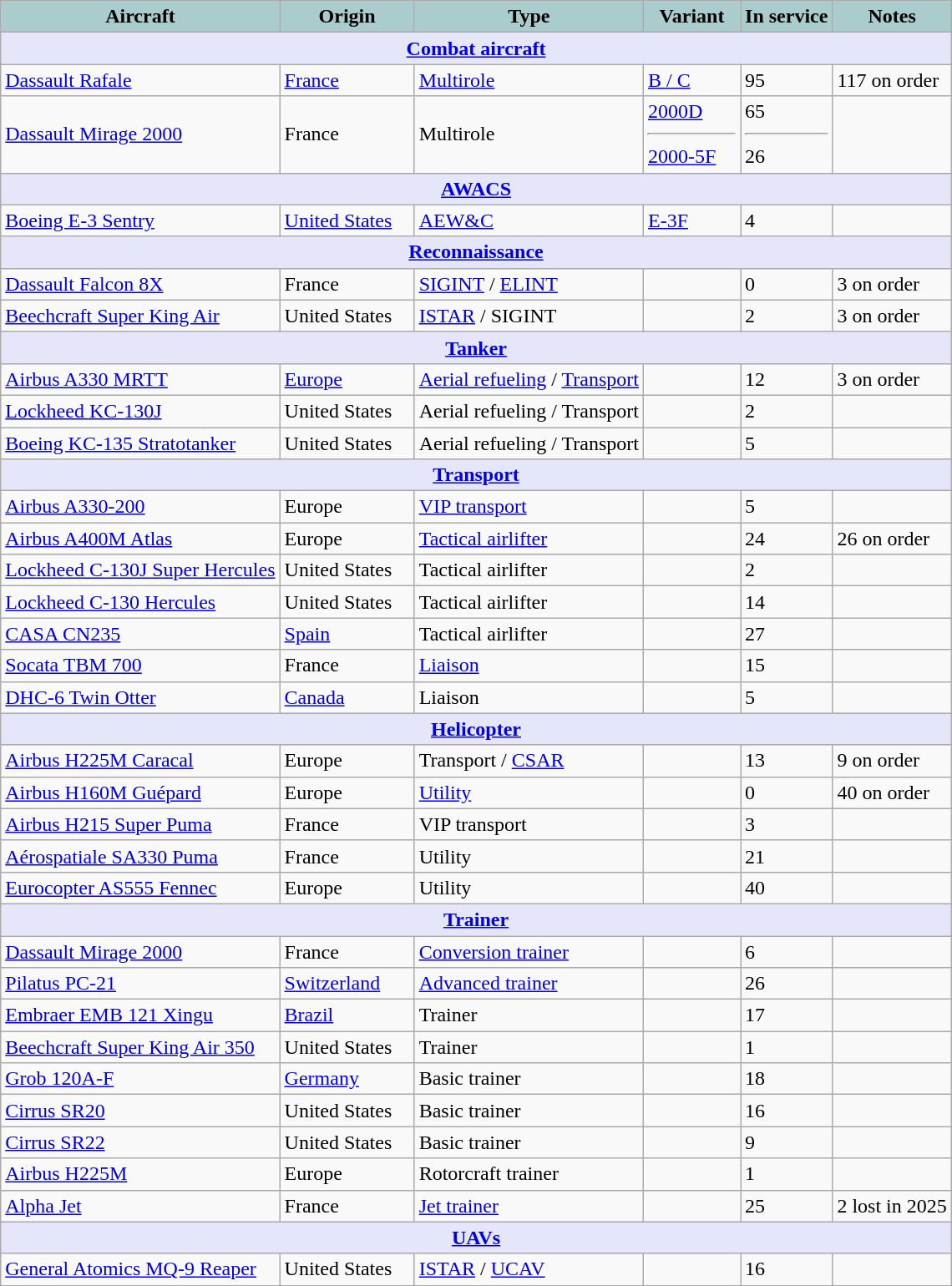<table class="wikitable plainrowheaders">
<tr valign=top>
<th scope="col" style="background:#acc;">Aircraft</th>
<th scope="col" style="background:#acc; width:100px;">Origin</th>
<th scope="col" style="background:#acc;">Type</th>
<th scope="col" style="background:#acc; width:70px;">Variant</th>
<th scope="col" style="background:#acc;">In service</th>
<th scope="col" style="background:#acc;">Notes</th>
</tr>
<tr>
<th style="align: center; background: lavender;" colspan="6"><a href='#'>Combat aircraft</a></th>
</tr>
<tr>
<td><a href='#'>Dassault Rafale</a></td>
<td><a href='#'>France</a></td>
<td><a href='#'>Multirole</a></td>
<td><a href='#'>B / C</a></td>
<td>95</td>
<td>117 on order</td>
</tr>
<tr>
<td><a href='#'>Dassault Mirage 2000</a></td>
<td>France</td>
<td>Multirole</td>
<td><a href='#'>2000D</a><hr><a href='#'>2000-5F</a></td>
<td>65<hr>26</td>
<td></td>
</tr>
<tr>
<th style="align: center; background: lavender;" colspan="6"><a href='#'>AWACS</a></th>
</tr>
<tr>
<td><a href='#'>Boeing E-3 Sentry</a></td>
<td><a href='#'>United States</a></td>
<td><a href='#'>AEW&C</a></td>
<td><a href='#'>E-3F</a></td>
<td>4</td>
<td></td>
</tr>
<tr>
<th style="align: center; background: lavender;" colspan="6"><a href='#'>Reconnaissance</a></th>
</tr>
<tr>
<td><a href='#'>Dassault Falcon 8X</a></td>
<td>France</td>
<td><a href='#'>SIGINT</a> / <a href='#'>ELINT</a></td>
<td></td>
<td>0</td>
<td>3 on order</td>
</tr>
<tr>
<td><a href='#'>Beechcraft Super King Air</a></td>
<td>United States</td>
<td><a href='#'>ISTAR</a> / SIGINT</td>
<td></td>
<td>2</td>
<td>3 on order</td>
</tr>
<tr>
<th style="align: center; background: lavender;" colspan="6"><a href='#'>Tanker</a></th>
</tr>
<tr>
<td><a href='#'>Airbus A330 MRTT</a></td>
<td><a href='#'>Europe</a></td>
<td><a href='#'>Aerial refueling</a> / <a href='#'>Transport</a></td>
<td></td>
<td>12</td>
<td>3 on order</td>
</tr>
<tr>
<td><a href='#'>Lockheed KC-130J</a></td>
<td>United States</td>
<td>Aerial refueling / Transport</td>
<td></td>
<td>2</td>
<td></td>
</tr>
<tr>
<td><a href='#'>Boeing KC-135 Stratotanker</a></td>
<td>United States</td>
<td>Aerial refueling / Transport</td>
<td></td>
<td>5</td>
<td></td>
</tr>
<tr>
<th style="align: center; background: lavender;" colspan="6"><a href='#'>Transport</a></th>
</tr>
<tr>
<td><a href='#'>Airbus A330-200</a></td>
<td>Europe</td>
<td><a href='#'>VIP transport</a></td>
<td></td>
<td>5</td>
<td></td>
</tr>
<tr>
<td><a href='#'>Airbus A400M Atlas</a></td>
<td>Europe</td>
<td><a href='#'>Tactical airlifter</a></td>
<td></td>
<td>24</td>
<td>26 on order</td>
</tr>
<tr>
<td><a href='#'>Lockheed C-130J Super Hercules</a></td>
<td>United States</td>
<td>Tactical airlifter</td>
<td></td>
<td>2</td>
<td></td>
</tr>
<tr>
<td><a href='#'>Lockheed C-130 Hercules</a></td>
<td>United States</td>
<td>Tactical airlifter</td>
<td></td>
<td>14</td>
<td></td>
</tr>
<tr>
<td><a href='#'>CASA CN235</a></td>
<td><a href='#'>Spain</a></td>
<td>Tactical airlifter</td>
<td></td>
<td>27</td>
<td></td>
</tr>
<tr>
<td><a href='#'>Socata TBM 700</a></td>
<td>France</td>
<td><a href='#'>Liaison</a></td>
<td></td>
<td>15</td>
<td></td>
</tr>
<tr>
<td><a href='#'>DHC-6 Twin Otter</a></td>
<td><a href='#'>Canada</a></td>
<td>Liaison</td>
<td></td>
<td>5</td>
<td></td>
</tr>
<tr>
<th style="align: center; background: lavender;" colspan="6"><a href='#'>Helicopter</a></th>
</tr>
<tr>
<td><a href='#'>Airbus H225M Caracal</a></td>
<td>Europe</td>
<td>Transport / <a href='#'>CSAR</a></td>
<td></td>
<td>13</td>
<td>9 on order</td>
</tr>
<tr>
<td><a href='#'>Airbus H160M Guépard</a></td>
<td>Europe</td>
<td><a href='#'>Utility</a></td>
<td></td>
<td>0</td>
<td>40 on order</td>
</tr>
<tr>
<td><a href='#'>Airbus H215 Super Puma</a></td>
<td>France</td>
<td>VIP transport</td>
<td></td>
<td>3</td>
<td></td>
</tr>
<tr>
<td><a href='#'>Aérospatiale SA330 Puma</a></td>
<td>France</td>
<td>Utility</td>
<td></td>
<td>21</td>
<td></td>
</tr>
<tr>
<td><a href='#'>Eurocopter AS555 Fennec</a></td>
<td>Europe</td>
<td>Utility</td>
<td></td>
<td>40</td>
<td></td>
</tr>
<tr>
<th style="align: center; background: lavender;" colspan="6"><a href='#'>Trainer</a></th>
</tr>
<tr>
<td><a href='#'>Dassault Mirage 2000</a></td>
<td>France</td>
<td><a href='#'>Conversion trainer</a></td>
<td></td>
<td>6</td>
<td></td>
</tr>
<tr>
<td><a href='#'>Pilatus PC-21</a></td>
<td><a href='#'>Switzerland</a></td>
<td><a href='#'>Advanced trainer</a></td>
<td></td>
<td>26</td>
<td></td>
</tr>
<tr>
<td><a href='#'>Embraer EMB 121 Xingu</a></td>
<td><a href='#'>Brazil</a></td>
<td>Trainer</td>
<td></td>
<td>17</td>
<td></td>
</tr>
<tr>
<td><a href='#'>Beechcraft Super King Air 350</a></td>
<td>United States</td>
<td>Trainer</td>
<td></td>
<td>1</td>
<td></td>
</tr>
<tr>
<td><a href='#'>Grob 120A-F</a></td>
<td><a href='#'>Germany</a></td>
<td>Basic trainer</td>
<td></td>
<td>18</td>
<td></td>
</tr>
<tr>
<td><a href='#'>Cirrus SR20</a></td>
<td>United States</td>
<td>Basic trainer</td>
<td></td>
<td>16</td>
<td></td>
</tr>
<tr>
<td><a href='#'>Cirrus SR22</a></td>
<td>United States</td>
<td>Basic trainer</td>
<td></td>
<td>9</td>
<td></td>
</tr>
<tr>
<td><a href='#'>Airbus H225M</a></td>
<td>Europe</td>
<td>Rotorcraft trainer</td>
<td></td>
<td>1</td>
<td></td>
</tr>
<tr>
<td><a href='#'>Alpha Jet</a></td>
<td>France</td>
<td><a href='#'>Jet trainer</a></td>
<td></td>
<td>25</td>
<td>2 lost in 2025</td>
</tr>
<tr>
<th style="align: center; background: lavender;" colspan="6"><a href='#'>UAVs</a></th>
</tr>
<tr>
<td><a href='#'>General Atomics MQ-9 Reaper</a></td>
<td>United States</td>
<td><a href='#'>ISTAR</a> / <a href='#'>UCAV</a></td>
<td></td>
<td>16</td>
<td></td>
</tr>
<tr>
</tr>
</table>
